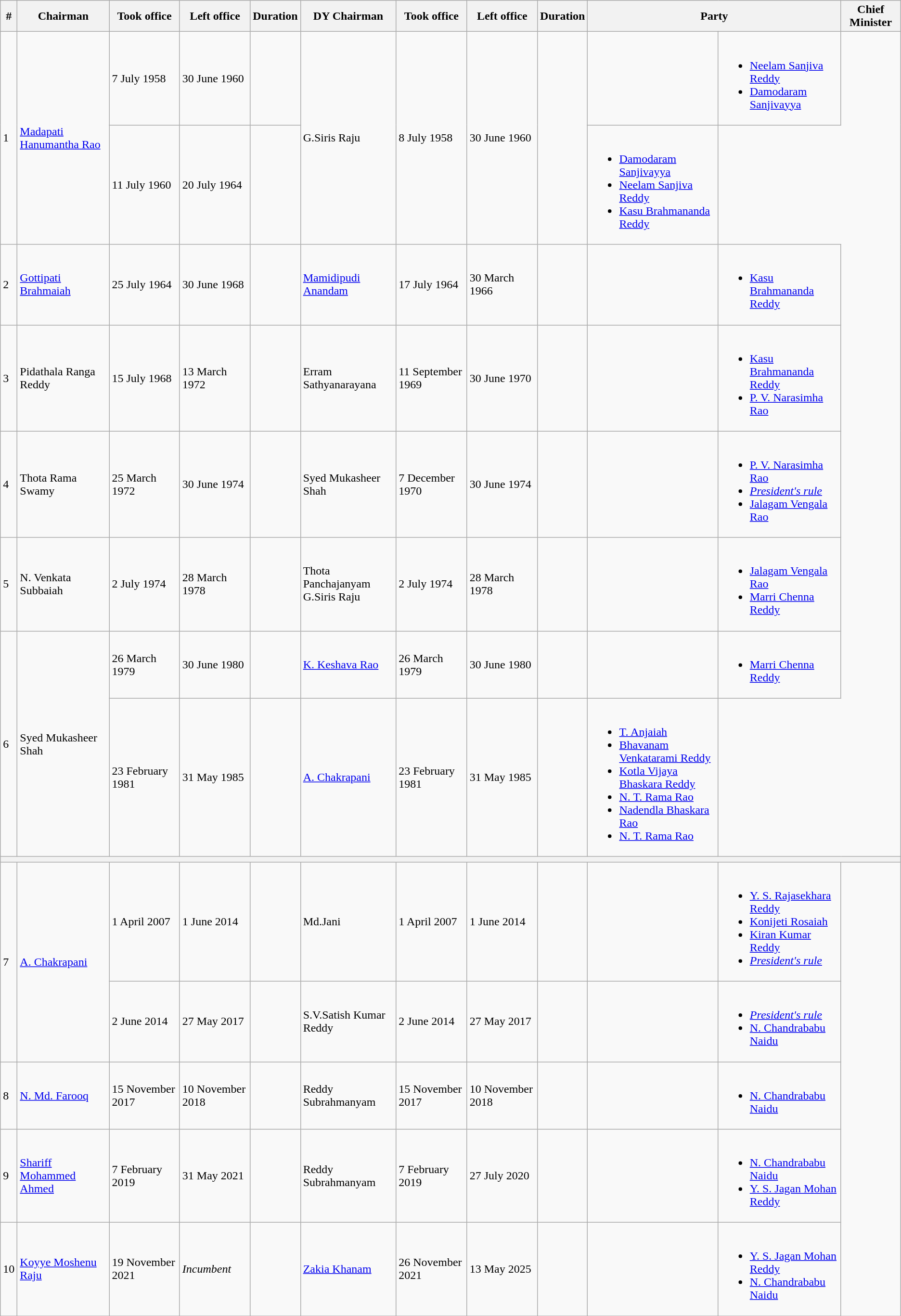<table class="wikitable sortable">
<tr>
<th>#</th>
<th>Chairman</th>
<th>Took office</th>
<th>Left office</th>
<th>Duration</th>
<th>DY Chairman</th>
<th>Took office</th>
<th>Left office</th>
<th>Duration</th>
<th colspan=2>Party</th>
<th>Chief Minister</th>
</tr>
<tr>
<td rowspan=2>1</td>
<td rowspan=2><a href='#'>Madapati Hanumantha Rao</a></td>
<td>7 July 1958</td>
<td>30 June 1960</td>
<td><strong></strong></td>
<td rowspan=2>G.Siris Raju</td>
<td rowspan=2>8 July 1958</td>
<td rowspan=2>30 June 1960</td>
<td rowspan=2><strong></strong></td>
<td></td>
<td><br><ul><li><a href='#'>Neelam Sanjiva Reddy</a></li><li><a href='#'>Damodaram Sanjivayya</a></li></ul></td>
</tr>
<tr>
<td>11 July 1960</td>
<td>20 July 1964</td>
<td><strong></strong></td>
<td><br><ul><li><a href='#'>Damodaram Sanjivayya</a></li><li><a href='#'>Neelam Sanjiva Reddy</a></li><li><a href='#'>Kasu Brahmananda Reddy</a></li></ul></td>
</tr>
<tr>
<td>2</td>
<td><a href='#'>Gottipati Brahmaiah</a></td>
<td>25 July 1964</td>
<td>30 June 1968</td>
<td><strong></strong></td>
<td><a href='#'>Mamidipudi Anandam</a></td>
<td>17 July 1964</td>
<td>30 March 1966</td>
<td><strong></strong></td>
<td></td>
<td><br><ul><li><a href='#'>Kasu Brahmananda Reddy</a></li></ul></td>
</tr>
<tr>
<td>3</td>
<td>Pidathala Ranga Reddy</td>
<td>15 July 1968</td>
<td>13 March 1972</td>
<td><strong></strong></td>
<td>Erram Sathyanarayana</td>
<td>11 September 1969</td>
<td>30 June 1970</td>
<td><strong></strong></td>
<td></td>
<td><br><ul><li><a href='#'>Kasu Brahmananda Reddy</a></li><li><a href='#'>P. V. Narasimha Rao</a></li></ul></td>
</tr>
<tr>
<td>4</td>
<td>Thota Rama Swamy</td>
<td>25 March 1972</td>
<td>30 June 1974</td>
<td><strong></strong></td>
<td>Syed Mukasheer Shah</td>
<td>7 December 1970</td>
<td>30 June 1974</td>
<td><strong></strong></td>
<td></td>
<td><br><ul><li><a href='#'>P. V. Narasimha Rao</a></li><li><em><a href='#'>President's rule</a></em></li><li><a href='#'>Jalagam Vengala Rao</a></li></ul></td>
</tr>
<tr>
<td>5</td>
<td>N. Venkata Subbaiah</td>
<td>2 July 1974</td>
<td>28 March 1978</td>
<td><strong></strong></td>
<td>Thota Panchajanyam<br>G.Siris Raju</td>
<td>2 July 1974</td>
<td>28 March 1978</td>
<td><strong></strong></td>
<td></td>
<td><br><ul><li><a href='#'>Jalagam Vengala Rao</a></li><li><a href='#'>Marri Chenna Reddy</a></li></ul></td>
</tr>
<tr>
<td rowspan=2>6</td>
<td rowspan=2>Syed Mukasheer Shah</td>
<td>26 March 1979</td>
<td>30 June 1980</td>
<td><strong></strong></td>
<td><a href='#'>K. Keshava Rao</a></td>
<td>26 March 1979</td>
<td>30 June 1980</td>
<td><strong></strong></td>
<td></td>
<td><br><ul><li><a href='#'>Marri Chenna Reddy</a></li></ul></td>
</tr>
<tr>
<td>23 February 1981</td>
<td>31 May 1985</td>
<td><strong></strong></td>
<td><a href='#'>A. Chakrapani</a></td>
<td>23 February 1981</td>
<td>31 May 1985</td>
<td><strong></strong></td>
<td><br><ul><li><a href='#'>T. Anjaiah</a></li><li><a href='#'>Bhavanam Venkatarami Reddy</a></li><li><a href='#'>Kotla Vijaya Bhaskara Reddy</a></li><li><a href='#'>N. T. Rama Rao</a></li><li><a href='#'>Nadendla Bhaskara Rao</a></li><li><a href='#'>N. T. Rama Rao</a></li></ul></td>
</tr>
<tr>
<th colspan="12"><strong></strong></th>
</tr>
<tr>
<td rowspan=2>7</td>
<td rowspan=2><a href='#'>A. Chakrapani</a></td>
<td>1 April 2007</td>
<td>1 June 2014</td>
<td><strong></strong></td>
<td>Md.Jani</td>
<td>1 April 2007</td>
<td>1 June 2014</td>
<td><strong></strong></td>
<td></td>
<td><br><ul><li><a href='#'>Y. S. Rajasekhara Reddy</a></li><li><a href='#'>Konijeti Rosaiah</a></li><li><a href='#'>Kiran Kumar Reddy</a></li><li><em><a href='#'>President's rule</a></em></li></ul></td>
</tr>
<tr>
<td>2 June 2014</td>
<td>27 May 2017</td>
<td><strong></strong></td>
<td>S.V.Satish Kumar Reddy</td>
<td>2 June 2014</td>
<td>27 May 2017</td>
<td><strong></strong></td>
<td></td>
<td><br><ul><li><em><a href='#'>President's rule</a></em></li><li><a href='#'>N. Chandrababu Naidu</a></li></ul></td>
</tr>
<tr>
<td>8</td>
<td><a href='#'>N. Md. Farooq</a></td>
<td>15 November 2017</td>
<td>10 November 2018</td>
<td><strong></strong></td>
<td>Reddy Subrahmanyam</td>
<td>15 November 2017</td>
<td>10 November 2018</td>
<td><strong></strong></td>
<td></td>
<td><br><ul><li><a href='#'>N. Chandrababu Naidu</a></li></ul></td>
</tr>
<tr>
<td>9</td>
<td><a href='#'>Shariff Mohammed Ahmed</a></td>
<td>7 February 2019</td>
<td>31 May 2021</td>
<td><strong></strong></td>
<td>Reddy Subrahmanyam</td>
<td>7 February 2019</td>
<td>27 July 2020</td>
<td><strong></strong></td>
<td></td>
<td><br><ul><li><a href='#'>N. Chandrababu Naidu</a></li><li><a href='#'>Y. S. Jagan Mohan Reddy</a></li></ul></td>
</tr>
<tr>
<td>10</td>
<td><a href='#'>Koyye Moshenu Raju</a></td>
<td>19 November 2021</td>
<td><em>Incumbent</em></td>
<td><strong></strong></td>
<td><a href='#'>Zakia Khanam</a></td>
<td>26 November 2021</td>
<td>13 May 2025</td>
<td><strong></strong></td>
<td></td>
<td><br><ul><li><a href='#'>Y. S. Jagan Mohan Reddy</a></li><li><a href='#'>N. Chandrababu Naidu</a></li></ul></td>
</tr>
<tr>
</tr>
</table>
